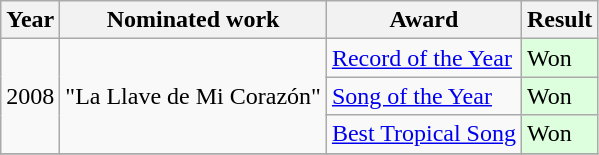<table class="wikitable">
<tr>
<th>Year</th>
<th>Nominated work</th>
<th>Award</th>
<th>Result</th>
</tr>
<tr>
<td rowspan="3">2008</td>
<td rowspan="3">"La Llave de Mi Corazón"</td>
<td><a href='#'>Record of the Year</a></td>
<td style="background: #ddffdd">Won</td>
</tr>
<tr>
<td><a href='#'>Song of the Year</a></td>
<td style="background: #ddffdd">Won</td>
</tr>
<tr>
<td><a href='#'>Best Tropical Song</a></td>
<td style="background: #ddffdd">Won</td>
</tr>
<tr>
</tr>
</table>
